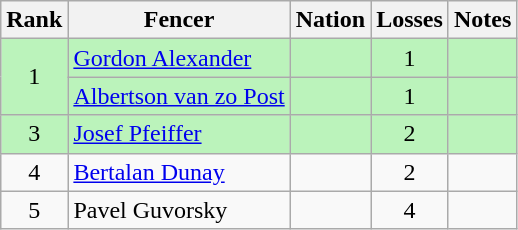<table class="wikitable sortable" style="text-align:center">
<tr>
<th>Rank</th>
<th>Fencer</th>
<th>Nation</th>
<th>Losses</th>
<th>Notes</th>
</tr>
<tr bgcolor=bbf3bb>
<td rowspan=2>1</td>
<td align=left><a href='#'>Gordon Alexander</a></td>
<td align=left></td>
<td>1</td>
<td></td>
</tr>
<tr bgcolor=bbf3bb>
<td align=left><a href='#'>Albertson van zo Post</a></td>
<td align=left></td>
<td>1</td>
<td></td>
</tr>
<tr bgcolor=bbf3bb>
<td>3</td>
<td align=left><a href='#'>Josef Pfeiffer</a></td>
<td align=left></td>
<td>2</td>
<td></td>
</tr>
<tr>
<td>4</td>
<td align=left><a href='#'>Bertalan Dunay</a></td>
<td align=left></td>
<td>2</td>
<td></td>
</tr>
<tr>
<td>5</td>
<td align=left>Pavel Guvorsky</td>
<td align=left></td>
<td>4</td>
<td></td>
</tr>
</table>
